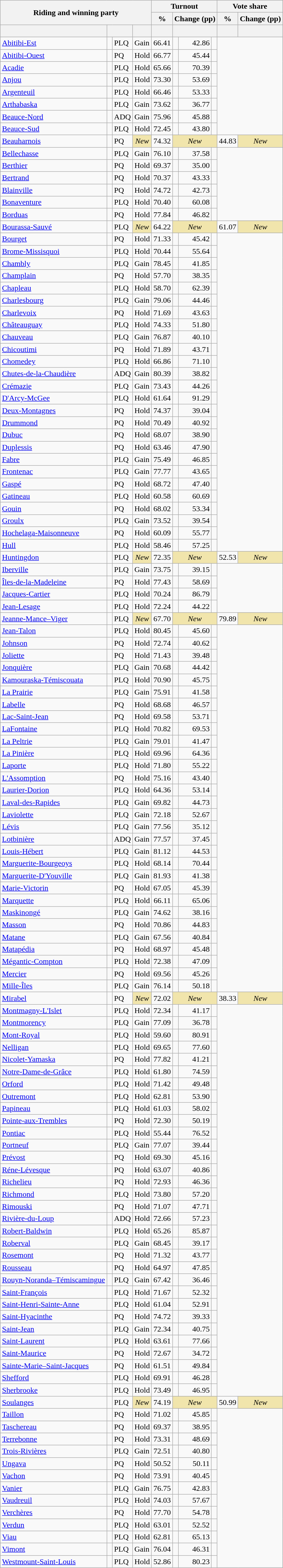<table class="wikitable sortable" style="text-align:right">
<tr>
<th rowspan="2" colspan="4">Riding and winning party</th>
<th colspan="4">Turnout</th>
<th colspan="4">Vote share</th>
</tr>
<tr>
<th>%</th>
<th colspan="3">Change (pp)</th>
<th>%</th>
<th colspan="3">Change (pp)</th>
</tr>
<tr>
<th> </th>
<th colspan="2"></th>
<th></th>
<th></th>
<th colspan="3"></th>
<th></th>
<th colspan="3"></th>
</tr>
<tr>
<td style="text-align:left"><a href='#'>Abitibi-Est</a></td>
<td> </td>
<td style="text-align:left;">PLQ</td>
<td style="text-align:left">Gain</td>
<td>66.41</td>
<td></td>
<td>42.86</td>
<td></td>
</tr>
<tr>
<td style="text-align:left"><a href='#'>Abitibi-Ouest</a></td>
<td> </td>
<td style="text-align:left;">PQ</td>
<td style="text-align:left">Hold</td>
<td>66.77</td>
<td></td>
<td>45.44</td>
<td></td>
</tr>
<tr>
<td style="text-align:left"><a href='#'>Acadie</a></td>
<td> </td>
<td style="text-align:left;">PLQ</td>
<td style="text-align:left">Hold</td>
<td>65.66</td>
<td></td>
<td>70.39</td>
<td></td>
</tr>
<tr>
<td style="text-align:left"><a href='#'>Anjou</a></td>
<td> </td>
<td style="text-align:left;">PLQ</td>
<td style="text-align:left">Hold</td>
<td>73.30</td>
<td></td>
<td>53.69</td>
<td></td>
</tr>
<tr>
<td style="text-align:left"><a href='#'>Argenteuil</a></td>
<td> </td>
<td style="text-align:left;">PLQ</td>
<td style="text-align:left">Hold</td>
<td>66.46</td>
<td></td>
<td>53.33</td>
<td></td>
</tr>
<tr>
<td style="text-align:left"><a href='#'>Arthabaska</a></td>
<td> </td>
<td style="text-align:left;">PLQ</td>
<td style="text-align:left">Gain</td>
<td>73.62</td>
<td></td>
<td>36.77</td>
<td></td>
</tr>
<tr>
<td style="text-align:left"><a href='#'>Beauce-Nord</a></td>
<td> </td>
<td style="text-align:left;">ADQ</td>
<td style="text-align:left">Gain</td>
<td>75.96</td>
<td></td>
<td>45.88</td>
<td></td>
</tr>
<tr>
<td style="text-align:left"><a href='#'>Beauce-Sud</a></td>
<td> </td>
<td style="text-align:left;">PLQ</td>
<td style="text-align:left">Hold</td>
<td>72.45</td>
<td></td>
<td>43.80</td>
<td></td>
</tr>
<tr>
<td style="text-align:left"><a href='#'>Beauharnois</a></td>
<td> </td>
<td style="text-align:left;">PQ</td>
<td style="background-color:#F1E5AC; text-align:center;"><em>New</em></td>
<td>74.32</td>
<td colspan=3 style="background-color:#F1E5AC; text-align:center;"><em>New</em></td>
<td>44.83</td>
<td colspan=3 style="background-color:#F1E5AC; text-align:center;"><em>New</em></td>
</tr>
<tr>
<td style="text-align:left"><a href='#'>Bellechasse</a></td>
<td> </td>
<td style="text-align:left;">PLQ</td>
<td style="text-align:left">Gain</td>
<td>76.10</td>
<td></td>
<td>37.58</td>
<td></td>
</tr>
<tr>
<td style="text-align:left"><a href='#'>Berthier</a></td>
<td> </td>
<td style="text-align:left;">PQ</td>
<td style="text-align:left">Hold</td>
<td>69.37</td>
<td></td>
<td>35.00</td>
<td></td>
</tr>
<tr>
<td style="text-align:left"><a href='#'>Bertrand</a></td>
<td> </td>
<td style="text-align:left;">PQ</td>
<td style="text-align:left">Hold</td>
<td>70.37</td>
<td></td>
<td>43.33</td>
<td></td>
</tr>
<tr>
<td style="text-align:left"><a href='#'>Blainville</a></td>
<td> </td>
<td style="text-align:left;">PQ</td>
<td style="text-align:left">Hold</td>
<td>74.72</td>
<td></td>
<td>42.73</td>
<td></td>
</tr>
<tr>
<td style="text-align:left"><a href='#'>Bonaventure</a></td>
<td> </td>
<td style="text-align:left;">PLQ</td>
<td style="text-align:left">Hold</td>
<td>70.40</td>
<td></td>
<td>60.08</td>
<td></td>
</tr>
<tr>
<td style="text-align:left"><a href='#'>Borduas</a></td>
<td> </td>
<td style="text-align:left;">PQ</td>
<td style="text-align:left">Hold</td>
<td>77.84</td>
<td></td>
<td>46.82</td>
<td></td>
</tr>
<tr>
<td style="text-align:left"><a href='#'>Bourassa-Sauvé</a></td>
<td> </td>
<td style="text-align:left;">PLQ</td>
<td style="background-color:#F1E5AC; text-align:center;"><em>New</em></td>
<td>64.22</td>
<td colspan=3 style="background-color:#F1E5AC; text-align:center;"><em>New</em></td>
<td>61.07</td>
<td colspan=3 style="background-color:#F1E5AC; text-align:center;"><em>New</em></td>
</tr>
<tr>
<td style="text-align:left;"><a href='#'>Bourget</a></td>
<td> </td>
<td style="text-align:left;">PQ</td>
<td style="text-align:left">Hold</td>
<td>71.33</td>
<td></td>
<td>45.42</td>
<td></td>
</tr>
<tr>
<td style="text-align:left"><a href='#'>Brome-Missisquoi</a></td>
<td> </td>
<td style="text-align:left;">PLQ</td>
<td style="text-align:left">Hold</td>
<td>70.44</td>
<td></td>
<td>55.64</td>
<td></td>
</tr>
<tr>
<td style="text-align:left"><a href='#'>Chambly</a></td>
<td> </td>
<td style="text-align:left;">PLQ</td>
<td style="text-align:left">Gain</td>
<td>78.45</td>
<td></td>
<td>41.85</td>
<td></td>
</tr>
<tr>
<td style="text-align:left"><a href='#'>Champlain</a></td>
<td> </td>
<td style="text-align:left;">PQ</td>
<td style="text-align:left">Hold</td>
<td>57.70</td>
<td></td>
<td>38.35</td>
<td></td>
</tr>
<tr>
<td style="text-align:left"><a href='#'>Chapleau</a></td>
<td> </td>
<td style="text-align:left;">PLQ</td>
<td style="text-align:left">Hold</td>
<td>58.70</td>
<td></td>
<td>62.39</td>
<td></td>
</tr>
<tr>
<td style="text-align:left"><a href='#'>Charlesbourg</a></td>
<td> </td>
<td style="text-align:left;">PLQ</td>
<td style="text-align:left">Gain</td>
<td>79.06</td>
<td></td>
<td>44.46</td>
<td></td>
</tr>
<tr>
<td style="text-align:left"><a href='#'>Charlevoix</a></td>
<td> </td>
<td style="text-align:left;">PQ</td>
<td style="text-align:left">Hold</td>
<td>71.69</td>
<td></td>
<td>43.63</td>
<td></td>
</tr>
<tr>
<td style="text-align:left"><a href='#'>Châteauguay</a></td>
<td> </td>
<td style="text-align:left;">PLQ</td>
<td style="text-align:left">Hold</td>
<td>74.33</td>
<td></td>
<td>51.80</td>
<td></td>
</tr>
<tr>
<td style="text-align:left"><a href='#'>Chauveau</a></td>
<td> </td>
<td style="text-align:left;">PLQ</td>
<td style="text-align:left">Gain</td>
<td>76.87</td>
<td></td>
<td>40.10</td>
<td></td>
</tr>
<tr>
<td style="text-align:left"><a href='#'>Chicoutimi</a></td>
<td> </td>
<td style="text-align:left;">PQ</td>
<td style="text-align:left">Hold</td>
<td>71.89</td>
<td></td>
<td>43.71</td>
<td></td>
</tr>
<tr>
<td style="text-align:left"><a href='#'>Chomedey</a></td>
<td> </td>
<td style="text-align:left;">PLQ</td>
<td style="text-align:left">Hold</td>
<td>66.86</td>
<td></td>
<td>71.10</td>
<td></td>
</tr>
<tr>
<td style="text-align:left"><a href='#'>Chutes-de-la-Chaudière</a></td>
<td> </td>
<td style="text-align:left;">ADQ</td>
<td style="text-align:left">Gain</td>
<td>80.39</td>
<td></td>
<td>38.82</td>
<td></td>
</tr>
<tr>
<td style="text-align:left"><a href='#'>Crémazie</a></td>
<td> </td>
<td style="text-align:left;">PLQ</td>
<td style="text-align:left">Gain</td>
<td>73.43</td>
<td></td>
<td>44.26</td>
<td></td>
</tr>
<tr>
<td style="text-align:left"><a href='#'>D'Arcy-McGee</a></td>
<td> </td>
<td style="text-align:left;">PLQ</td>
<td style="text-align:left">Hold</td>
<td>61.64</td>
<td></td>
<td>91.29</td>
<td></td>
</tr>
<tr>
<td style="text-align:left"><a href='#'>Deux-Montagnes</a></td>
<td> </td>
<td style="text-align:left;">PQ</td>
<td style="text-align:left">Hold</td>
<td>74.37</td>
<td></td>
<td>39.04</td>
<td></td>
</tr>
<tr>
<td style="text-align:left"><a href='#'>Drummond</a></td>
<td> </td>
<td style="text-align:left;">PQ</td>
<td style="text-align:left">Hold</td>
<td>70.49</td>
<td></td>
<td>40.92</td>
<td></td>
</tr>
<tr>
<td style="text-align:left"><a href='#'>Dubuc</a></td>
<td> </td>
<td style="text-align:left;">PQ</td>
<td style="text-align:left">Hold</td>
<td>68.07</td>
<td></td>
<td>38.90</td>
<td></td>
</tr>
<tr>
<td style="text-align:left"><a href='#'>Duplessis</a></td>
<td> </td>
<td style="text-align:left;">PQ</td>
<td style="text-align:left">Hold</td>
<td>63.46</td>
<td></td>
<td>47.90</td>
<td></td>
</tr>
<tr>
<td style="text-align:left"><a href='#'>Fabre</a></td>
<td> </td>
<td style="text-align:left;">PLQ</td>
<td style="text-align:left">Gain</td>
<td>75.49</td>
<td></td>
<td>46.85</td>
<td></td>
</tr>
<tr>
<td style="text-align:left"><a href='#'>Frontenac</a></td>
<td> </td>
<td style="text-align:left;">PLQ</td>
<td style="text-align:left">Gain</td>
<td>77.77</td>
<td></td>
<td>43.65</td>
<td></td>
</tr>
<tr>
<td style="text-align:left"><a href='#'>Gaspé</a></td>
<td> </td>
<td style="text-align:left;">PQ</td>
<td style="text-align:left">Hold</td>
<td>68.72</td>
<td></td>
<td>47.40</td>
<td></td>
</tr>
<tr>
<td style="text-align:left"><a href='#'>Gatineau</a></td>
<td> </td>
<td style="text-align:left;">PLQ</td>
<td style="text-align:left">Hold</td>
<td>60.58</td>
<td></td>
<td>60.69</td>
<td></td>
</tr>
<tr>
<td style="text-align:left"><a href='#'>Gouin</a></td>
<td> </td>
<td style="text-align:left;">PQ</td>
<td style="text-align:left">Hold</td>
<td>68.02</td>
<td></td>
<td>53.34</td>
<td></td>
</tr>
<tr>
<td style="text-align:left"><a href='#'>Groulx</a></td>
<td> </td>
<td style="text-align:left;">PLQ</td>
<td style="text-align:left">Gain</td>
<td>73.52</td>
<td></td>
<td>39.54</td>
<td></td>
</tr>
<tr>
<td style="text-align:left"><a href='#'>Hochelaga-Maisonneuve</a></td>
<td> </td>
<td style="text-align:left;">PQ</td>
<td style="text-align:left">Hold</td>
<td>60.09</td>
<td></td>
<td>55.77</td>
<td></td>
</tr>
<tr>
<td style="text-align:left"><a href='#'>Hull</a></td>
<td> </td>
<td style="text-align:left;">PLQ</td>
<td style="text-align:left">Hold</td>
<td>58.46</td>
<td></td>
<td>57.25</td>
<td></td>
</tr>
<tr>
<td style="text-align:left"><a href='#'>Huntingdon</a></td>
<td> </td>
<td style="text-align:left;">PLQ</td>
<td style="background-color:#F1E5AC; text-align:center;"><em>New</em></td>
<td>72.35</td>
<td colspan=3 style="background-color:#F1E5AC; text-align:center;"><em>New</em></td>
<td>52.53</td>
<td colspan=3 style="background-color:#F1E5AC; text-align:center;"><em>New</em></td>
</tr>
<tr>
<td style="text-align:left"><a href='#'>Iberville</a></td>
<td> </td>
<td style="text-align:left;">PLQ</td>
<td style="text-align:left">Gain</td>
<td>73.75</td>
<td></td>
<td>39.15</td>
<td></td>
</tr>
<tr>
<td style="text-align:left"><a href='#'>Îles-de-la-Madeleine</a></td>
<td> </td>
<td style="text-align:left;">PQ</td>
<td style="text-align:left">Hold</td>
<td>77.43</td>
<td></td>
<td>58.69</td>
<td></td>
</tr>
<tr>
<td style="text-align:left"><a href='#'>Jacques-Cartier</a></td>
<td> </td>
<td style="text-align:left;">PLQ</td>
<td style="text-align:left">Hold</td>
<td>70.24</td>
<td></td>
<td>86.79</td>
<td></td>
</tr>
<tr>
<td style="text-align:left"><a href='#'>Jean-Lesage</a></td>
<td> </td>
<td style="text-align:left;">PLQ</td>
<td style="text-align:left">Hold</td>
<td>72.24</td>
<td></td>
<td>44.22</td>
<td></td>
</tr>
<tr>
<td style="text-align:left"><a href='#'>Jeanne-Mance–Viger</a></td>
<td> </td>
<td style="text-align:left;">PLQ</td>
<td style="background-color:#F1E5AC; text-align:center;"><em>New</em></td>
<td>67.70</td>
<td colspan=3 style="background-color:#F1E5AC; text-align:center;"><em>New</em></td>
<td>79.89</td>
<td colspan=3 style="background-color:#F1E5AC; text-align:center;"><em>New</em></td>
</tr>
<tr>
<td style="text-align:left"><a href='#'>Jean-Talon</a></td>
<td> </td>
<td style="text-align:left;">PLQ</td>
<td style="text-align:left">Hold</td>
<td>80.45</td>
<td></td>
<td>45.60</td>
<td></td>
</tr>
<tr>
<td style="text-align:left"><a href='#'>Johnson</a></td>
<td> </td>
<td style="text-align:left;">PQ</td>
<td style="text-align:left">Hold</td>
<td>72.74</td>
<td></td>
<td>40.62</td>
<td></td>
</tr>
<tr>
<td style="text-align:left"><a href='#'>Joliette</a></td>
<td> </td>
<td style="text-align:left;">PQ</td>
<td style="text-align:left">Hold</td>
<td>71.43</td>
<td></td>
<td>39.48</td>
<td></td>
</tr>
<tr>
<td style="text-align:left"><a href='#'>Jonquière</a></td>
<td> </td>
<td style="text-align:left;">PLQ</td>
<td style="text-align:left">Gain</td>
<td>70.68</td>
<td></td>
<td>44.42</td>
<td></td>
</tr>
<tr>
<td style="text-align:left"><a href='#'>Kamouraska-Témiscouata</a></td>
<td> </td>
<td style="text-align:left;">PLQ</td>
<td style="text-align:left">Hold</td>
<td>70.90</td>
<td></td>
<td>45.75</td>
<td></td>
</tr>
<tr>
<td style="text-align:left"><a href='#'>La Prairie</a></td>
<td> </td>
<td style="text-align:left;">PLQ</td>
<td style="text-align:left">Gain</td>
<td>75.91</td>
<td></td>
<td>41.58</td>
<td></td>
</tr>
<tr>
<td style="text-align:left"><a href='#'>Labelle</a></td>
<td> </td>
<td style="text-align:left;">PQ</td>
<td style="text-align:left">Hold</td>
<td>68.68</td>
<td></td>
<td>46.57</td>
<td></td>
</tr>
<tr>
<td style="text-align:left"><a href='#'>Lac-Saint-Jean</a></td>
<td> </td>
<td style="text-align:left;">PQ</td>
<td style="text-align:left">Hold</td>
<td>69.58</td>
<td></td>
<td>53.71</td>
<td></td>
</tr>
<tr>
<td style="text-align:left"><a href='#'>LaFontaine</a></td>
<td> </td>
<td style="text-align:left;">PLQ</td>
<td style="text-align:left">Hold</td>
<td>70.82</td>
<td></td>
<td>69.53</td>
<td></td>
</tr>
<tr>
<td style="text-align:left"><a href='#'>La Peltrie</a></td>
<td> </td>
<td style="text-align:left;">PLQ</td>
<td style="text-align:left">Gain</td>
<td>79.01</td>
<td></td>
<td>41.47</td>
<td></td>
</tr>
<tr>
<td style="text-align:left"><a href='#'>La Pinière</a></td>
<td> </td>
<td style="text-align:left;">PLQ</td>
<td style="text-align:left">Hold</td>
<td>69.96</td>
<td></td>
<td>64.36</td>
<td></td>
</tr>
<tr>
<td style="text-align:left"><a href='#'>Laporte</a></td>
<td> </td>
<td style="text-align:left;">PLQ</td>
<td style="text-align:left">Hold</td>
<td>71.80</td>
<td></td>
<td>55.22</td>
<td></td>
</tr>
<tr>
<td style="text-align:left"><a href='#'>L'Assomption</a></td>
<td> </td>
<td style="text-align:left;">PQ</td>
<td style="text-align:left">Hold</td>
<td>75.16</td>
<td></td>
<td>43.40</td>
<td></td>
</tr>
<tr>
<td style="text-align:left"><a href='#'>Laurier-Dorion</a></td>
<td> </td>
<td style="text-align:left;">PLQ</td>
<td style="text-align:left">Hold</td>
<td>64.36</td>
<td></td>
<td>53.14</td>
<td></td>
</tr>
<tr>
<td style="text-align:left"><a href='#'>Laval-des-Rapides</a></td>
<td> </td>
<td style="text-align:left;">PLQ</td>
<td style="text-align:left">Gain</td>
<td>69.82</td>
<td></td>
<td>44.73</td>
<td></td>
</tr>
<tr>
<td style="text-align:left"><a href='#'>Laviolette</a></td>
<td> </td>
<td style="text-align:left;">PLQ</td>
<td style="text-align:left">Gain</td>
<td>72.18</td>
<td></td>
<td>52.67</td>
<td></td>
</tr>
<tr>
<td style="text-align:left"><a href='#'>Lévis</a></td>
<td> </td>
<td style="text-align:left;">PLQ</td>
<td style="text-align:left">Gain</td>
<td>77.56</td>
<td></td>
<td>35.12</td>
<td></td>
</tr>
<tr>
<td style="text-align:left"><a href='#'>Lotbinière</a></td>
<td> </td>
<td style="text-align:left;">ADQ</td>
<td style="text-align:left">Gain</td>
<td>77.57</td>
<td></td>
<td>37.45</td>
<td></td>
</tr>
<tr>
<td style="text-align:left"><a href='#'>Louis-Hébert</a></td>
<td> </td>
<td style="text-align:left;">PLQ</td>
<td style="text-align:left">Gain</td>
<td>81.12</td>
<td></td>
<td>44.53</td>
<td></td>
</tr>
<tr>
<td style="text-align:left"><a href='#'>Marguerite-Bourgeoys</a></td>
<td> </td>
<td style="text-align:left;">PLQ</td>
<td style="text-align:left">Hold</td>
<td>68.14</td>
<td></td>
<td>70.44</td>
<td></td>
</tr>
<tr>
<td style="text-align:left"><a href='#'>Marguerite-D'Youville</a></td>
<td> </td>
<td style="text-align:left;">PLQ</td>
<td style="text-align:left">Gain</td>
<td>81.93</td>
<td></td>
<td>41.38</td>
<td></td>
</tr>
<tr>
<td style="text-align:left"><a href='#'>Marie-Victorin</a></td>
<td> </td>
<td style="text-align:left;">PQ</td>
<td style="text-align:left">Hold</td>
<td>67.05</td>
<td></td>
<td>45.39</td>
<td></td>
</tr>
<tr>
<td style="text-align:left"><a href='#'>Marquette</a></td>
<td> </td>
<td style="text-align:left;">PLQ</td>
<td style="text-align:left">Hold</td>
<td>66.11</td>
<td></td>
<td>65.06</td>
<td></td>
</tr>
<tr>
<td style="text-align:left"><a href='#'>Maskinongé</a></td>
<td> </td>
<td style="text-align:left;">PLQ</td>
<td style="text-align:left">Gain</td>
<td>74.62</td>
<td></td>
<td>38.16</td>
<td></td>
</tr>
<tr>
<td style="text-align:left"><a href='#'>Masson</a></td>
<td> </td>
<td style="text-align:left;">PQ</td>
<td style="text-align:left">Hold</td>
<td>70.86</td>
<td></td>
<td>44.83</td>
<td></td>
</tr>
<tr>
<td style="text-align:left"><a href='#'>Matane</a></td>
<td> </td>
<td style="text-align:left;">PLQ</td>
<td style="text-align:left">Gain</td>
<td>67.56</td>
<td></td>
<td>40.84</td>
<td></td>
</tr>
<tr>
<td style="text-align:left"><a href='#'>Matapédia</a></td>
<td> </td>
<td style="text-align:left;">PQ</td>
<td style="text-align:left">Hold</td>
<td>68.97</td>
<td></td>
<td>45.48</td>
<td></td>
</tr>
<tr>
<td style="text-align:left"><a href='#'>Mégantic-Compton</a></td>
<td> </td>
<td style="text-align:left;">PLQ</td>
<td style="text-align:left">Hold</td>
<td>72.38</td>
<td></td>
<td>47.09</td>
<td></td>
</tr>
<tr>
<td style="text-align:left"><a href='#'>Mercier</a></td>
<td> </td>
<td style="text-align:left;">PQ</td>
<td style="text-align:left">Hold</td>
<td>69.56</td>
<td></td>
<td>45.26</td>
<td></td>
</tr>
<tr>
<td style="text-align:left"><a href='#'>Mille-Îles</a></td>
<td> </td>
<td style="text-align:left;">PLQ</td>
<td style="text-align:left">Gain</td>
<td>76.14</td>
<td></td>
<td>50.18</td>
<td></td>
</tr>
<tr>
<td style="text-align:left"><a href='#'>Mirabel</a></td>
<td> </td>
<td style="text-align:left;">PQ</td>
<td style="background-color:#F1E5AC; text-align:center;"><em>New</em></td>
<td>72.02</td>
<td colspan=3 style="background-color:#F1E5AC; text-align:center;"><em>New</em></td>
<td>38.33</td>
<td colspan=3 style="background-color:#F1E5AC; text-align:center;"><em>New</em></td>
</tr>
<tr>
<td style="text-align:left"><a href='#'>Montmagny-L'Islet</a></td>
<td> </td>
<td style="text-align:left;">PLQ</td>
<td style="text-align:left">Hold</td>
<td>72.34</td>
<td></td>
<td>41.17</td>
<td></td>
</tr>
<tr>
<td style="text-align:left"><a href='#'>Montmorency</a></td>
<td> </td>
<td style="text-align:left;">PLQ</td>
<td style="text-align:left">Gain</td>
<td>77.09</td>
<td></td>
<td>36.78</td>
<td></td>
</tr>
<tr>
<td style="text-align:left"><a href='#'>Mont-Royal</a></td>
<td> </td>
<td style="text-align:left;">PLQ</td>
<td style="text-align:left">Hold</td>
<td>59.60</td>
<td></td>
<td>80.91</td>
<td></td>
</tr>
<tr>
<td style="text-align:left"><a href='#'>Nelligan</a></td>
<td> </td>
<td style="text-align:left;">PLQ</td>
<td style="text-align:left">Hold</td>
<td>69.65</td>
<td></td>
<td>77.60</td>
<td></td>
</tr>
<tr>
<td style="text-align:left"><a href='#'>Nicolet-Yamaska</a></td>
<td> </td>
<td style="text-align:left;">PQ</td>
<td style="text-align:left">Hold</td>
<td>77.82</td>
<td></td>
<td>41.21</td>
<td></td>
</tr>
<tr>
<td style="text-align:left"><a href='#'>Notre-Dame-de-Grâce</a></td>
<td> </td>
<td style="text-align:left;">PLQ</td>
<td style="text-align:left">Hold</td>
<td>61.80</td>
<td></td>
<td>74.59</td>
<td></td>
</tr>
<tr>
<td style="text-align:left"><a href='#'>Orford</a></td>
<td> </td>
<td style="text-align:left;">PLQ</td>
<td style="text-align:left">Hold</td>
<td>71.42</td>
<td></td>
<td>49.48</td>
<td></td>
</tr>
<tr>
<td style="text-align:left"><a href='#'>Outremont</a></td>
<td> </td>
<td style="text-align:left;">PLQ</td>
<td style="text-align:left">Hold</td>
<td>62.81</td>
<td></td>
<td>53.90</td>
<td></td>
</tr>
<tr>
<td style="text-align:left"><a href='#'>Papineau</a></td>
<td> </td>
<td style="text-align:left;">PLQ</td>
<td style="text-align:left">Hold</td>
<td>61.03</td>
<td></td>
<td>58.02</td>
<td></td>
</tr>
<tr>
<td style="text-align:left"><a href='#'>Pointe-aux-Trembles</a></td>
<td> </td>
<td style="text-align:left;">PQ</td>
<td style="text-align:left">Hold</td>
<td>72.30</td>
<td></td>
<td>50.19</td>
<td></td>
</tr>
<tr>
<td style="text-align:left"><a href='#'>Pontiac</a></td>
<td> </td>
<td style="text-align:left;">PLQ</td>
<td style="text-align:left">Hold</td>
<td>55.44</td>
<td></td>
<td>76.52</td>
<td></td>
</tr>
<tr>
<td style="text-align:left"><a href='#'>Portneuf</a></td>
<td> </td>
<td style="text-align:left;">PLQ</td>
<td style="text-align:left">Gain</td>
<td>77.07</td>
<td></td>
<td>39.44</td>
<td></td>
</tr>
<tr>
<td style="text-align:left"><a href='#'>Prévost</a></td>
<td> </td>
<td style="text-align:left;">PQ</td>
<td style="text-align:left">Hold</td>
<td>69.30</td>
<td></td>
<td>45.16</td>
<td></td>
</tr>
<tr>
<td style="text-align:left"><a href='#'>Réne-Lévesque</a></td>
<td> </td>
<td style="text-align:left;">PQ</td>
<td style="text-align:left">Hold</td>
<td>63.07</td>
<td></td>
<td>40.86</td>
<td></td>
</tr>
<tr>
<td style="text-align:left"><a href='#'>Richelieu</a></td>
<td> </td>
<td style="text-align:left;">PQ</td>
<td style="text-align:left">Hold</td>
<td>72.93</td>
<td></td>
<td>46.36</td>
<td></td>
</tr>
<tr>
<td style="text-align:left"><a href='#'>Richmond</a></td>
<td> </td>
<td style="text-align:left;">PLQ</td>
<td style="text-align:left">Hold</td>
<td>73.80</td>
<td></td>
<td>57.20</td>
<td></td>
</tr>
<tr>
<td style="text-align:left"><a href='#'>Rimouski</a></td>
<td> </td>
<td style="text-align:left;">PQ</td>
<td style="text-align:left">Hold</td>
<td>71.07</td>
<td></td>
<td>47.71</td>
<td></td>
</tr>
<tr>
<td style="text-align:left"><a href='#'>Rivière-du-Loup</a></td>
<td> </td>
<td style="text-align:left;">ADQ</td>
<td style="text-align:left">Hold</td>
<td>72.66</td>
<td></td>
<td>57.23</td>
<td></td>
</tr>
<tr>
<td style="text-align:left"><a href='#'>Robert-Baldwin</a></td>
<td> </td>
<td style="text-align:left;">PLQ</td>
<td style="text-align:left">Hold</td>
<td>65.26</td>
<td></td>
<td>85.87</td>
<td></td>
</tr>
<tr>
<td style="text-align:left"><a href='#'>Roberval</a></td>
<td> </td>
<td style="text-align:left;">PLQ</td>
<td style="text-align:left">Gain</td>
<td>68.45</td>
<td></td>
<td>39.17</td>
<td></td>
</tr>
<tr>
<td style="text-align:left"><a href='#'>Rosemont</a></td>
<td> </td>
<td style="text-align:left;">PQ</td>
<td style="text-align:left">Hold</td>
<td>71.32</td>
<td></td>
<td>43.77</td>
<td></td>
</tr>
<tr>
<td style="text-align:left"><a href='#'>Rousseau</a></td>
<td> </td>
<td style="text-align:left;">PQ</td>
<td style="text-align:left">Hold</td>
<td>64.97</td>
<td></td>
<td>47.85</td>
<td></td>
</tr>
<tr>
<td style="text-align:left"><a href='#'>Rouyn-Noranda–Témiscamingue</a></td>
<td> </td>
<td style="text-align:left;">PLQ</td>
<td style="text-align:left">Gain</td>
<td>67.42</td>
<td></td>
<td>36.46</td>
<td></td>
</tr>
<tr>
<td style="text-align:left"><a href='#'>Saint-François</a></td>
<td> </td>
<td style="text-align:left;">PLQ</td>
<td style="text-align:left">Hold</td>
<td>71.67</td>
<td></td>
<td>52.32</td>
<td></td>
</tr>
<tr>
<td style="text-align:left"><a href='#'>Saint-Henri-Sainte-Anne</a></td>
<td> </td>
<td style="text-align:left;">PLQ</td>
<td style="text-align:left">Hold</td>
<td>61.04</td>
<td></td>
<td>52.91</td>
<td></td>
</tr>
<tr>
<td style="text-align:left"><a href='#'>Saint-Hyacinthe</a></td>
<td> </td>
<td style="text-align:left;">PQ</td>
<td style="text-align:left">Hold</td>
<td>74.72</td>
<td></td>
<td>39.33</td>
<td></td>
</tr>
<tr>
<td style="text-align:left"><a href='#'>Saint-Jean</a></td>
<td> </td>
<td style="text-align:left;">PLQ</td>
<td style="text-align:left">Gain</td>
<td>72.34</td>
<td></td>
<td>40.75</td>
<td></td>
</tr>
<tr>
<td style="text-align:left"><a href='#'>Saint-Laurent</a></td>
<td> </td>
<td style="text-align:left;">PLQ</td>
<td style="text-align:left">Hold</td>
<td>63.61</td>
<td></td>
<td>77.66</td>
<td></td>
</tr>
<tr>
<td style="text-align:left"><a href='#'>Saint-Maurice</a></td>
<td> </td>
<td style="text-align:left;">PQ</td>
<td style="text-align:left">Hold</td>
<td>72.67</td>
<td></td>
<td>34.72</td>
<td></td>
</tr>
<tr>
<td style="text-align:left"><a href='#'>Sainte-Marie–Saint-Jacques</a></td>
<td> </td>
<td style="text-align:left;">PQ</td>
<td style="text-align:left">Hold</td>
<td>61.51</td>
<td></td>
<td>49.84</td>
<td></td>
</tr>
<tr>
<td style="text-align:left"><a href='#'>Shefford</a></td>
<td> </td>
<td style="text-align:left;">PLQ</td>
<td style="text-align:left">Hold</td>
<td>69.91</td>
<td></td>
<td>46.28</td>
<td></td>
</tr>
<tr>
<td style="text-align:left"><a href='#'>Sherbrooke</a></td>
<td> </td>
<td style="text-align:left;">PLQ</td>
<td style="text-align:left">Hold</td>
<td>73.49</td>
<td></td>
<td>46.95</td>
<td></td>
</tr>
<tr>
<td style="text-align:left"><a href='#'>Soulanges</a></td>
<td> </td>
<td style="text-align:left;">PLQ</td>
<td style="background-color:#F1E5AC; text-align:center;"><em>New</em></td>
<td>74.19</td>
<td colspan=3 style="background-color:#F1E5AC; text-align:center;"><em>New</em></td>
<td>50.99</td>
<td colspan=3 style="background-color:#F1E5AC; text-align:center;"><em>New</em></td>
</tr>
<tr>
<td style="text-align:left"><a href='#'>Taillon</a></td>
<td> </td>
<td style="text-align:left;">PQ</td>
<td style="text-align:left">Hold</td>
<td>71.02</td>
<td></td>
<td>45.85</td>
<td></td>
</tr>
<tr>
<td style="text-align:left"><a href='#'>Taschereau</a></td>
<td> </td>
<td style="text-align:left;">PQ</td>
<td style="text-align:left">Hold</td>
<td>69.37</td>
<td></td>
<td>38.95</td>
<td></td>
</tr>
<tr>
<td style="text-align:left"><a href='#'>Terrebonne</a></td>
<td> </td>
<td style="text-align:left;">PQ</td>
<td style="text-align:left">Hold</td>
<td>73.31</td>
<td></td>
<td>48.69</td>
<td></td>
</tr>
<tr>
<td style="text-align:left"><a href='#'>Trois-Rivières</a></td>
<td> </td>
<td style="text-align:left;">PLQ</td>
<td style="text-align:left">Gain</td>
<td>72.51</td>
<td></td>
<td>40.80</td>
<td></td>
</tr>
<tr>
<td style="text-align:left"><a href='#'>Ungava</a></td>
<td> </td>
<td style="text-align:left;">PQ</td>
<td style="text-align:left">Hold</td>
<td>50.52</td>
<td></td>
<td>50.11</td>
<td></td>
</tr>
<tr>
<td style="text-align:left"><a href='#'>Vachon</a></td>
<td> </td>
<td style="text-align:left;">PQ</td>
<td style="text-align:left">Hold</td>
<td>73.91</td>
<td></td>
<td>40.45</td>
<td></td>
</tr>
<tr>
<td style="text-align:left"><a href='#'>Vanier</a></td>
<td> </td>
<td style="text-align:left;">PLQ</td>
<td style="text-align:left">Gain</td>
<td>76.75</td>
<td></td>
<td>42.83</td>
<td></td>
</tr>
<tr>
<td style="text-align:left"><a href='#'>Vaudreuil</a></td>
<td> </td>
<td style="text-align:left;">PLQ</td>
<td style="text-align:left">Hold</td>
<td>74.03</td>
<td></td>
<td>57.67</td>
<td></td>
</tr>
<tr>
<td style="text-align:left"><a href='#'>Verchères</a></td>
<td> </td>
<td style="text-align:left;">PQ</td>
<td style="text-align:left">Hold</td>
<td>77.70</td>
<td></td>
<td>54.78</td>
<td></td>
</tr>
<tr>
<td style="text-align:left"><a href='#'>Verdun</a></td>
<td> </td>
<td style="text-align:left;">PLQ</td>
<td style="text-align:left">Hold</td>
<td>63.01</td>
<td></td>
<td>52.52</td>
<td></td>
</tr>
<tr>
<td style="text-align:left"><a href='#'>Viau</a></td>
<td> </td>
<td style="text-align:left;">PLQ</td>
<td style="text-align:left">Hold</td>
<td>62.81</td>
<td></td>
<td>65.13</td>
<td></td>
</tr>
<tr>
<td style="text-align:left"><a href='#'>Vimont</a></td>
<td> </td>
<td style="text-align:left;">PLQ</td>
<td style="text-align:left">Gain</td>
<td>76.04</td>
<td></td>
<td>46.31</td>
<td></td>
</tr>
<tr>
<td style="text-align:left"><a href='#'>Westmount-Saint-Louis</a></td>
<td> </td>
<td style="text-align:left;">PLQ</td>
<td style="text-align:left">Hold</td>
<td>52.86</td>
<td></td>
<td>80.23</td>
<td></td>
</tr>
</table>
